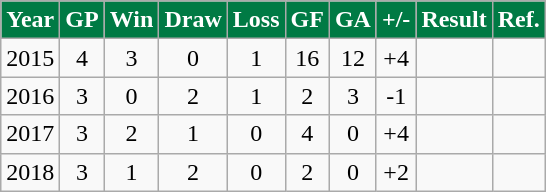<table class="wikitable" style="text-align:center;margin-left:1em;">
<tr>
<th style="color:white; background:#007A44;">Year</th>
<th style="color:white; background:#007A44;">GP</th>
<th style="color:white; background:#007A44;">Win</th>
<th style="color:white; background:#007A44;">Draw</th>
<th style="color:white; background:#007A44;">Loss</th>
<th style="color:white; background:#007A44;">GF</th>
<th style="color:white; background:#007A44;">GA</th>
<th style="color:white; background:#007A44;">+/-</th>
<th style="color:white; background:#007A44;">Result</th>
<th style="color:white; background:#007A44;">Ref.</th>
</tr>
<tr>
<td>2015</td>
<td>4</td>
<td>3</td>
<td>0</td>
<td>1</td>
<td>16</td>
<td>12</td>
<td>+4</td>
<td></td>
<td></td>
</tr>
<tr>
<td>2016</td>
<td>3</td>
<td>0</td>
<td>2</td>
<td>1</td>
<td>2</td>
<td>3</td>
<td>-1</td>
<td></td>
<td></td>
</tr>
<tr>
<td>2017</td>
<td>3</td>
<td>2</td>
<td>1</td>
<td>0</td>
<td>4</td>
<td>0</td>
<td>+4</td>
<td></td>
<td></td>
</tr>
<tr>
<td>2018</td>
<td>3</td>
<td>1</td>
<td>2</td>
<td>0</td>
<td>2</td>
<td>0</td>
<td>+2</td>
<td></td>
<td></td>
</tr>
</table>
